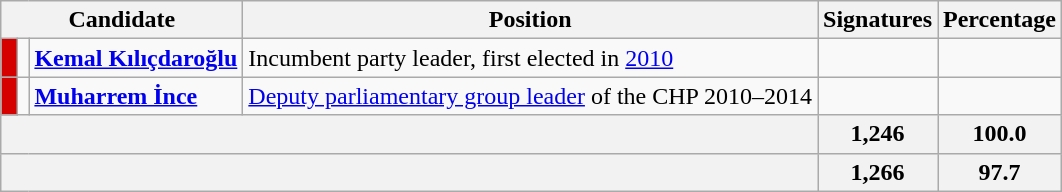<table class=wikitable style=text-align:left>
<tr>
<th scope="col", colspan="3">Candidate</th>
<th>Position</th>
<th>Signatures</th>
<th>Percentage</th>
</tr>
<tr>
<td style="background:#d50000; width:4px; text-align:center;"></td>
<td></td>
<td align=left><strong><a href='#'>Kemal Kılıçdaroğlu</a></strong></td>
<td>Incumbent party leader, first elected in <a href='#'>2010</a></td>
<td></td>
<td></td>
</tr>
<tr>
<td style="background:#d50000; width:4px; text-align:center;"></td>
<td></td>
<td align=left><strong><a href='#'>Muharrem İnce</a></strong></td>
<td><a href='#'>Deputy parliamentary group leader</a> of the CHP 2010–2014</td>
<td></td>
<td></td>
</tr>
<tr>
<th scope="col", colspan="4"></th>
<th><strong>1,246</strong></th>
<th><strong>100.0</strong></th>
</tr>
<tr>
<th scope="col", colspan="4"></th>
<th>1,266</th>
<th>97.7</th>
</tr>
</table>
